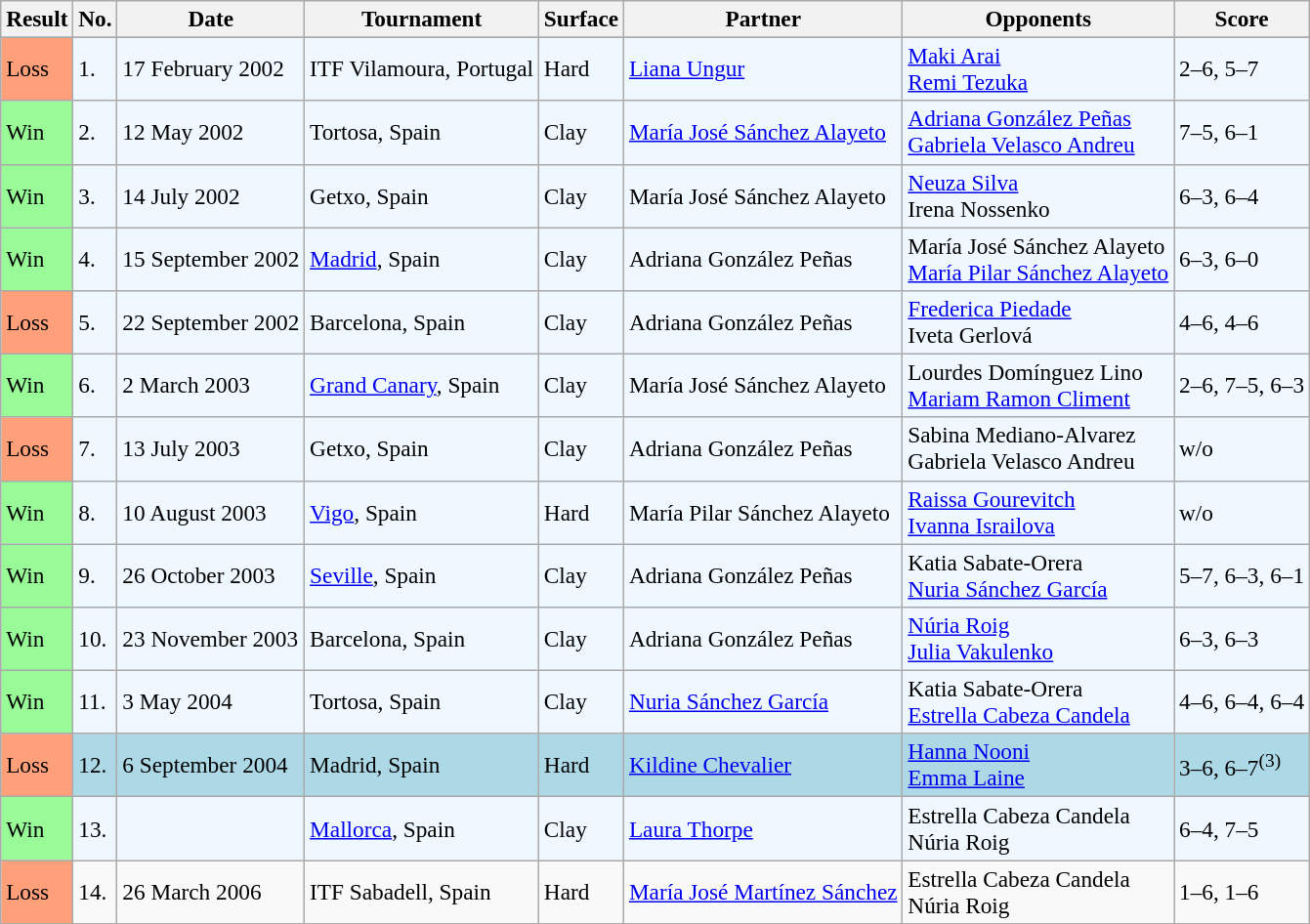<table class="sortable wikitable" style="font-size:97%;">
<tr>
<th>Result</th>
<th>No.</th>
<th>Date</th>
<th>Tournament</th>
<th>Surface</th>
<th>Partner</th>
<th>Opponents</th>
<th class="unsortable">Score</th>
</tr>
<tr bgcolor="#f0f8ff">
</tr>
<tr bgcolor="#f0f8ff">
<td style="background:#ffa07a;">Loss</td>
<td>1.</td>
<td>17 February 2002</td>
<td>ITF Vilamoura, Portugal</td>
<td>Hard</td>
<td> <a href='#'>Liana Ungur</a></td>
<td> <a href='#'>Maki Arai</a> <br>  <a href='#'>Remi Tezuka</a></td>
<td>2–6, 5–7</td>
</tr>
<tr bgcolor="#f0f8ff">
<td style="background:#98fb98;">Win</td>
<td>2.</td>
<td>12 May 2002</td>
<td>Tortosa, Spain</td>
<td>Clay</td>
<td> <a href='#'>María José Sánchez Alayeto</a></td>
<td> <a href='#'>Adriana González Peñas</a> <br>  <a href='#'>Gabriela Velasco Andreu</a></td>
<td>7–5, 6–1</td>
</tr>
<tr bgcolor="#f0f8ff">
<td style="background:#98fb98;">Win</td>
<td>3.</td>
<td>14 July 2002</td>
<td>Getxo, Spain</td>
<td>Clay</td>
<td> María José Sánchez Alayeto</td>
<td> <a href='#'>Neuza Silva</a> <br>  Irena Nossenko</td>
<td>6–3, 6–4</td>
</tr>
<tr bgcolor="#f0f8ff">
<td style="background:#98fb98;">Win</td>
<td>4.</td>
<td>15 September 2002</td>
<td><a href='#'>Madrid</a>, Spain</td>
<td>Clay</td>
<td> Adriana González Peñas</td>
<td> María José Sánchez Alayeto <br>  <a href='#'>María Pilar Sánchez Alayeto</a></td>
<td>6–3, 6–0</td>
</tr>
<tr bgcolor="#f0f8ff">
<td style="background:#ffa07a;">Loss</td>
<td>5.</td>
<td>22 September 2002</td>
<td>Barcelona, Spain</td>
<td>Clay</td>
<td> Adriana González Peñas</td>
<td> <a href='#'>Frederica Piedade</a> <br>  Iveta Gerlová</td>
<td>4–6, 4–6</td>
</tr>
<tr bgcolor="#f0f8ff">
<td style="background:#98fb98;">Win</td>
<td>6.</td>
<td>2 March 2003</td>
<td><a href='#'>Grand Canary</a>, Spain</td>
<td>Clay</td>
<td> María José Sánchez Alayeto</td>
<td> Lourdes Domínguez Lino <br>  <a href='#'>Mariam Ramon Climent</a></td>
<td>2–6, 7–5, 6–3</td>
</tr>
<tr bgcolor="#f0f8ff">
<td style="background:#ffa07a;">Loss</td>
<td>7.</td>
<td>13 July 2003</td>
<td>Getxo, Spain</td>
<td>Clay</td>
<td> Adriana González Peñas</td>
<td> Sabina Mediano-Alvarez <br>  Gabriela Velasco Andreu</td>
<td>w/o</td>
</tr>
<tr bgcolor="#f0f8ff">
<td style="background:#98fb98;">Win</td>
<td>8.</td>
<td>10 August 2003</td>
<td><a href='#'>Vigo</a>, Spain</td>
<td>Hard</td>
<td> María Pilar Sánchez Alayeto</td>
<td> <a href='#'>Raissa Gourevitch</a> <br>  <a href='#'>Ivanna Israilova</a></td>
<td>w/o</td>
</tr>
<tr bgcolor="#f0f8ff">
<td style="background:#98fb98;">Win</td>
<td>9.</td>
<td>26 October 2003</td>
<td><a href='#'>Seville</a>, Spain</td>
<td>Clay</td>
<td> Adriana González Peñas</td>
<td> Katia Sabate-Orera <br>  <a href='#'>Nuria Sánchez García</a></td>
<td>5–7, 6–3, 6–1</td>
</tr>
<tr bgcolor="#f0f8ff">
<td style="background:#98fb98;">Win</td>
<td>10.</td>
<td>23 November 2003</td>
<td>Barcelona, Spain</td>
<td>Clay</td>
<td> Adriana González Peñas</td>
<td> <a href='#'>Núria Roig</a> <br>  <a href='#'>Julia Vakulenko</a></td>
<td>6–3, 6–3</td>
</tr>
<tr bgcolor="#f0f8ff">
<td style="background:#98fb98;">Win</td>
<td>11.</td>
<td>3 May 2004</td>
<td>Tortosa, Spain</td>
<td>Clay</td>
<td> <a href='#'>Nuria Sánchez García</a></td>
<td> Katia Sabate-Orera <br>  <a href='#'>Estrella Cabeza Candela</a></td>
<td>4–6, 6–4, 6–4</td>
</tr>
<tr style="background:lightblue;">
<td style="background:#ffa07a;">Loss</td>
<td>12.</td>
<td>6 September 2004</td>
<td>Madrid, Spain</td>
<td>Hard</td>
<td> <a href='#'>Kildine Chevalier</a></td>
<td> <a href='#'>Hanna Nooni</a> <br>  <a href='#'>Emma Laine</a></td>
<td>3–6, 6–7<sup>(3)</sup></td>
</tr>
<tr style="background:#f0f8ff;">
<td style="background:#98fb98;">Win</td>
<td>13.</td>
<td></td>
<td><a href='#'>Mallorca</a>, Spain</td>
<td>Clay</td>
<td> <a href='#'>Laura Thorpe</a></td>
<td> Estrella Cabeza Candela <br>  Núria Roig</td>
<td>6–4, 7–5</td>
</tr>
<tr>
<td style="background:#ffa07a;">Loss</td>
<td>14.</td>
<td>26 March 2006</td>
<td>ITF Sabadell, Spain</td>
<td>Hard</td>
<td> <a href='#'>María José Martínez Sánchez</a></td>
<td> Estrella Cabeza Candela <br>  Núria Roig</td>
<td>1–6, 1–6</td>
</tr>
</table>
